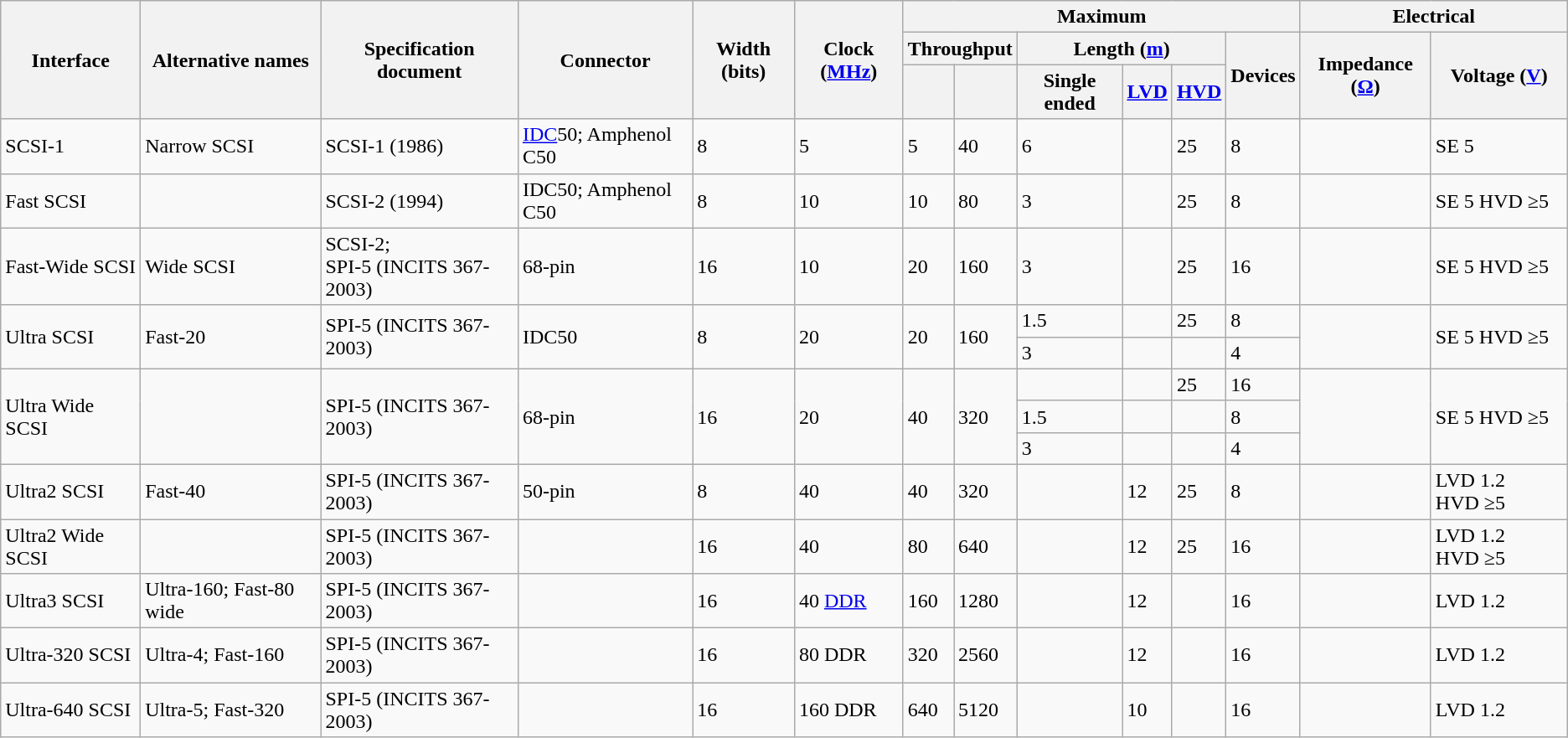<table class="wikitable">
<tr>
<th rowspan=3>Interface</th>
<th rowspan=3>Alternative names</th>
<th rowspan=3>Specification document</th>
<th rowspan=3>Connector</th>
<th rowspan=3>Width (bits)</th>
<th rowspan=3>Clock (<a href='#'>MHz</a>)</th>
<th colspan=6>Maximum</th>
<th colspan=2>Electrical</th>
</tr>
<tr>
<th colspan=2>Throughput</th>
<th colspan=3>Length (<a href='#'>m</a>)</th>
<th rowspan=2>Devices</th>
<th rowspan=2>Impedance (<a href='#'>Ω</a>)</th>
<th rowspan=2>Voltage (<a href='#'>V</a>)</th>
</tr>
<tr>
<th></th>
<th></th>
<th>Single ended</th>
<th><a href='#'>LVD</a></th>
<th><a href='#'>HVD</a></th>
</tr>
<tr>
<td>SCSI-1</td>
<td>Narrow SCSI</td>
<td>SCSI-1 (1986)</td>
<td><a href='#'>IDC</a>50; Amphenol C50</td>
<td>8</td>
<td>5</td>
<td>5</td>
<td>40</td>
<td>6</td>
<td></td>
<td>25</td>
<td>8</td>
<td></td>
<td>SE 5</td>
</tr>
<tr>
<td>Fast SCSI</td>
<td></td>
<td>SCSI-2 (1994)</td>
<td>IDC50; Amphenol C50</td>
<td>8</td>
<td>10</td>
<td>10</td>
<td>80</td>
<td>3</td>
<td></td>
<td>25</td>
<td>8</td>
<td></td>
<td>SE 5 HVD ≥5</td>
</tr>
<tr>
<td>Fast-Wide SCSI</td>
<td>Wide SCSI</td>
<td>SCSI-2; <br>SPI-5 (INCITS 367-2003)</td>
<td>68-pin</td>
<td>16</td>
<td>10</td>
<td>20</td>
<td>160</td>
<td>3</td>
<td></td>
<td>25</td>
<td>16</td>
<td></td>
<td>SE 5 HVD ≥5</td>
</tr>
<tr>
<td rowspan=2>Ultra SCSI</td>
<td rowspan=2>Fast-20</td>
<td rowspan=2>SPI-5 (INCITS 367-2003)</td>
<td rowspan=2>IDC50</td>
<td rowspan=2>8</td>
<td rowspan=2>20</td>
<td rowspan=2>20</td>
<td rowspan=2>160</td>
<td>1.5</td>
<td></td>
<td>25</td>
<td>8</td>
<td rowspan=2></td>
<td rowspan=2>SE 5 HVD ≥5</td>
</tr>
<tr>
<td>3</td>
<td></td>
<td></td>
<td>4</td>
</tr>
<tr>
<td rowspan=3>Ultra Wide SCSI</td>
<td rowspan=3></td>
<td rowspan=3>SPI-5 (INCITS 367-2003)</td>
<td rowspan=3>68-pin</td>
<td rowspan=3>16</td>
<td rowspan=3>20</td>
<td rowspan=3>40</td>
<td rowspan=3>320</td>
<td></td>
<td></td>
<td>25</td>
<td>16</td>
<td rowspan=3></td>
<td rowspan=3>SE 5 HVD ≥5</td>
</tr>
<tr>
<td>1.5</td>
<td></td>
<td></td>
<td>8</td>
</tr>
<tr>
<td>3</td>
<td></td>
<td></td>
<td>4</td>
</tr>
<tr>
<td>Ultra2 SCSI</td>
<td>Fast-40</td>
<td>SPI-5 (INCITS 367-2003)</td>
<td>50-pin</td>
<td>8</td>
<td>40</td>
<td>40</td>
<td>320</td>
<td></td>
<td>12</td>
<td>25</td>
<td>8</td>
<td></td>
<td>LVD 1.2 HVD ≥5</td>
</tr>
<tr>
<td>Ultra2 Wide SCSI</td>
<td></td>
<td>SPI-5 (INCITS 367-2003)</td>
<td>  </td>
<td>16</td>
<td>40</td>
<td>80</td>
<td>640</td>
<td></td>
<td>12</td>
<td>25</td>
<td>16</td>
<td></td>
<td>LVD 1.2 HVD ≥5</td>
</tr>
<tr>
<td>Ultra3 SCSI</td>
<td>Ultra-160; Fast-80 wide</td>
<td>SPI-5 (INCITS 367-2003)</td>
<td>  </td>
<td>16</td>
<td>40 <a href='#'>DDR</a></td>
<td>160</td>
<td>1280</td>
<td></td>
<td>12</td>
<td></td>
<td>16</td>
<td></td>
<td>LVD 1.2</td>
</tr>
<tr>
<td>Ultra-320 SCSI</td>
<td>Ultra-4; Fast-160</td>
<td>SPI-5 (INCITS 367-2003)</td>
<td>  </td>
<td>16</td>
<td>80 DDR</td>
<td>320</td>
<td>2560</td>
<td></td>
<td>12</td>
<td></td>
<td>16</td>
<td></td>
<td>LVD 1.2</td>
</tr>
<tr>
<td>Ultra-640 SCSI</td>
<td>Ultra-5; Fast-320</td>
<td>SPI-5 (INCITS 367-2003)</td>
<td> </td>
<td>16</td>
<td>160 DDR</td>
<td>640</td>
<td>5120</td>
<td></td>
<td>10</td>
<td></td>
<td>16</td>
<td></td>
<td>LVD 1.2</td>
</tr>
</table>
